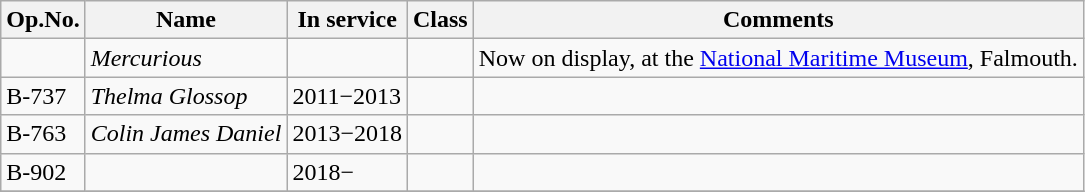<table class="wikitable">
<tr>
<th>Op.No.</th>
<th>Name</th>
<th>In service</th>
<th>Class</th>
<th>Comments</th>
</tr>
<tr>
<td></td>
<td><em>Mercurious</em></td>
<td></td>
<td></td>
<td>Now on display, at the <a href='#'>National Maritime Museum</a>, Falmouth.</td>
</tr>
<tr>
<td>B-737</td>
<td><em>Thelma Glossop</em></td>
<td>2011−2013</td>
<td></td>
<td></td>
</tr>
<tr>
<td>B-763</td>
<td><em>Colin James Daniel</em></td>
<td>2013−2018</td>
<td></td>
<td></td>
</tr>
<tr>
<td>B-902</td>
<td></td>
<td>2018−</td>
<td></td>
<td></td>
</tr>
<tr>
</tr>
</table>
